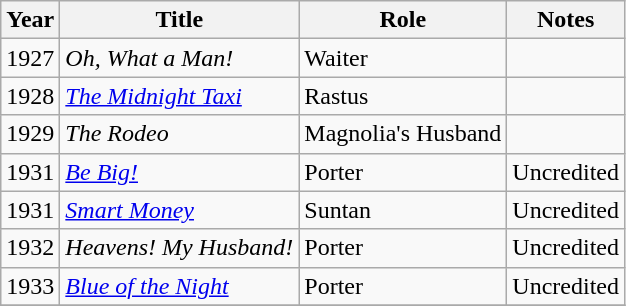<table class="wikitable sortable">
<tr>
<th>Year</th>
<th>Title</th>
<th>Role</th>
<th class="unsortable">Notes</th>
</tr>
<tr>
<td>1927</td>
<td><em>Oh, What a Man!</em></td>
<td>Waiter</td>
<td></td>
</tr>
<tr>
<td>1928</td>
<td><em><a href='#'>The Midnight Taxi</a></em></td>
<td>Rastus</td>
<td></td>
</tr>
<tr>
<td>1929</td>
<td><em>The Rodeo</em></td>
<td>Magnolia's Husband</td>
<td></td>
</tr>
<tr>
<td>1931</td>
<td><em><a href='#'>Be Big!</a></em></td>
<td>Porter</td>
<td>Uncredited</td>
</tr>
<tr>
<td>1931</td>
<td><em><a href='#'>Smart Money</a></em></td>
<td>Suntan</td>
<td>Uncredited</td>
</tr>
<tr>
<td>1932</td>
<td><em>Heavens! My Husband!</em></td>
<td>Porter</td>
<td>Uncredited</td>
</tr>
<tr>
<td>1933</td>
<td><em><a href='#'>Blue of the Night</a></em></td>
<td>Porter</td>
<td>Uncredited</td>
</tr>
<tr>
</tr>
</table>
